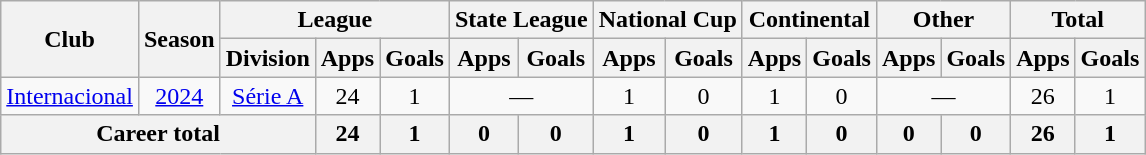<table class="wikitable" style="text-align:center">
<tr>
<th rowspan="2">Club</th>
<th rowspan="2">Season</th>
<th colspan="3">League</th>
<th colspan="2">State League</th>
<th colspan="2">National Cup</th>
<th colspan="2">Continental</th>
<th colspan="2">Other</th>
<th colspan="2">Total</th>
</tr>
<tr>
<th>Division</th>
<th>Apps</th>
<th>Goals</th>
<th>Apps</th>
<th>Goals</th>
<th>Apps</th>
<th>Goals</th>
<th>Apps</th>
<th>Goals</th>
<th>Apps</th>
<th>Goals</th>
<th>Apps</th>
<th>Goals</th>
</tr>
<tr>
<td><a href='#'>Internacional</a></td>
<td><a href='#'>2024</a></td>
<td><a href='#'>Série A</a></td>
<td>24</td>
<td>1</td>
<td colspan="2">—</td>
<td>1</td>
<td>0</td>
<td>1</td>
<td>0</td>
<td colspan="2">—</td>
<td>26</td>
<td>1</td>
</tr>
<tr>
<th colspan="3">Career total</th>
<th>24</th>
<th>1</th>
<th>0</th>
<th>0</th>
<th>1</th>
<th>0</th>
<th>1</th>
<th>0</th>
<th>0</th>
<th>0</th>
<th>26</th>
<th>1</th>
</tr>
</table>
